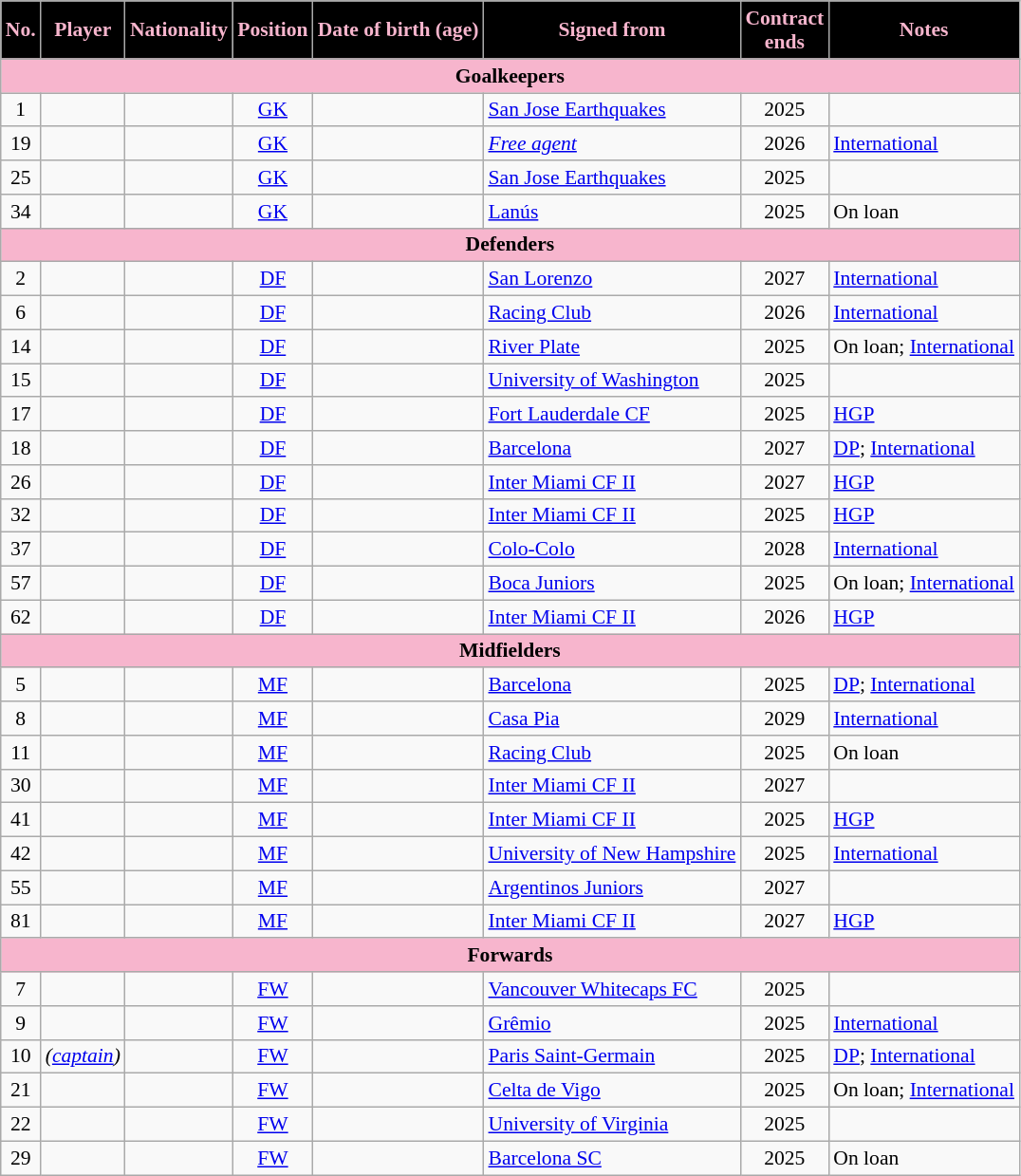<table class="wikitable sortable" style="text-align:center; font-size:90%;">
<tr>
<th style="background:#000000; color:#F7B5CD; text-align:center;">No.</th>
<th style="background:#000000; color:#F7B5CD; text-align:center;">Player</th>
<th style="background:#000000; color:#F7B5CD; text-align:center;">Nationality</th>
<th style="background:#000000; color:#F7B5CD; text-align:center;">Position</th>
<th style="background:#000000; color:#F7B5CD; text-align:center;">Date of birth (age)</th>
<th style="background:#000000; color:#F7B5CD; text-align:center;">Signed from</th>
<th style="background:#000000; color:#F7B5CD; text-align:center;">Contract<br>ends</th>
<th style="background:#000000; color:#F7B5CD; text-align:center;">Notes</th>
</tr>
<tr class="sortbottom">
<td colspan="9" style="background:#F7B5CD; color:#000000; text-align:center"><strong>Goalkeepers</strong></td>
</tr>
<tr>
<td>1</td>
<td align="left"></td>
<td align="left"></td>
<td><a href='#'>GK</a></td>
<td></td>
<td style="text-align:left"> <a href='#'>San Jose Earthquakes</a></td>
<td>2025</td>
<td></td>
</tr>
<tr>
<td>19</td>
<td align="left"></td>
<td align="left"></td>
<td><a href='#'>GK</a></td>
<td></td>
<td style="text-align:left"><em><a href='#'>Free agent</a></em></td>
<td>2026</td>
<td align="left"><a href='#'>International</a></td>
</tr>
<tr>
<td>25</td>
<td align="left"></td>
<td align="left"></td>
<td><a href='#'>GK</a></td>
<td></td>
<td style="text-align:left"> <a href='#'>San Jose Earthquakes</a></td>
<td>2025</td>
<td align="left"></td>
</tr>
<tr>
<td>34</td>
<td align="left"></td>
<td align="left"></td>
<td><a href='#'>GK</a></td>
<td></td>
<td style="text-align:left"> <a href='#'>Lanús</a></td>
<td>2025</td>
<td align="left">On loan</td>
</tr>
<tr class="sortbottom">
<td colspan="9" style="background:#F7B5CD; color:#000000; text-align:center"><strong>Defenders</strong></td>
</tr>
<tr>
<td>2</td>
<td align="left"></td>
<td align="left"></td>
<td><a href='#'>DF</a></td>
<td></td>
<td style="text-align:left"> <a href='#'>San Lorenzo</a></td>
<td>2027</td>
<td align="left"><a href='#'>International</a></td>
</tr>
<tr>
<td>6</td>
<td align="left"></td>
<td align="left"></td>
<td><a href='#'>DF</a></td>
<td></td>
<td style="text-align:left"> <a href='#'>Racing Club</a></td>
<td>2026</td>
<td align="left"><a href='#'>International</a></td>
</tr>
<tr>
<td>14</td>
<td align="left"></td>
<td align="left"></td>
<td><a href='#'>DF</a></td>
<td></td>
<td style="text-align:left"> <a href='#'>River Plate</a></td>
<td>2025</td>
<td align="left">On loan; <a href='#'>International</a></td>
</tr>
<tr>
<td>15</td>
<td align="left"></td>
<td align="left"></td>
<td><a href='#'>DF</a></td>
<td></td>
<td style="text-align:left"> <a href='#'>University of Washington</a></td>
<td>2025</td>
<td></td>
</tr>
<tr>
<td>17</td>
<td align="left"></td>
<td align="left"></td>
<td><a href='#'>DF</a></td>
<td></td>
<td style="text-align:left"> <a href='#'>Fort Lauderdale CF</a></td>
<td>2025</td>
<td align="left"><a href='#'>HGP</a></td>
</tr>
<tr>
<td>18</td>
<td align="left"></td>
<td align="left"></td>
<td><a href='#'>DF</a></td>
<td></td>
<td style="text-align:left"> <a href='#'>Barcelona</a></td>
<td>2027</td>
<td align="left"><a href='#'>DP</a>; <a href='#'>International</a></td>
</tr>
<tr>
<td>26</td>
<td align="left"></td>
<td align="left"></td>
<td><a href='#'>DF</a></td>
<td></td>
<td style="text-align:left"> <a href='#'>Inter Miami CF II</a></td>
<td>2027</td>
<td align="left"><a href='#'>HGP</a></td>
</tr>
<tr>
<td>32</td>
<td align="left"></td>
<td align="left"></td>
<td><a href='#'>DF</a></td>
<td></td>
<td style="text-align:left"> <a href='#'>Inter Miami CF II</a></td>
<td>2025</td>
<td align="left"><a href='#'>HGP</a></td>
</tr>
<tr>
<td>37</td>
<td align="left"></td>
<td align="left"></td>
<td><a href='#'>DF</a></td>
<td></td>
<td style="text-align:left"> <a href='#'>Colo-Colo</a></td>
<td>2028</td>
<td align="left"><a href='#'>International</a></td>
</tr>
<tr>
<td>57</td>
<td align="left"></td>
<td align="left"></td>
<td><a href='#'>DF</a></td>
<td></td>
<td style="text-align:left"> <a href='#'>Boca Juniors</a></td>
<td>2025</td>
<td align="left">On loan; <a href='#'>International</a></td>
</tr>
<tr>
<td>62</td>
<td align="left"></td>
<td align="left"></td>
<td><a href='#'>DF</a></td>
<td></td>
<td style="text-align:left"> <a href='#'>Inter Miami CF II</a></td>
<td>2026</td>
<td align="left"><a href='#'>HGP</a></td>
</tr>
<tr class="sortbottom">
<td colspan="9" style="background:#F7B5CD; color:#000000; text-align:center"><strong>Midfielders</strong></td>
</tr>
<tr>
<td>5</td>
<td align="left"></td>
<td align="left"></td>
<td><a href='#'>MF</a></td>
<td></td>
<td style="text-align:left"> <a href='#'>Barcelona</a></td>
<td>2025</td>
<td align="left"><a href='#'>DP</a>; <a href='#'>International</a></td>
</tr>
<tr>
<td>8</td>
<td align="left"></td>
<td align="left"></td>
<td><a href='#'>MF</a></td>
<td></td>
<td style="text-align:left"> <a href='#'>Casa Pia</a></td>
<td>2029</td>
<td align="left"><a href='#'>International</a></td>
</tr>
<tr>
<td>11</td>
<td align="left"></td>
<td align="left"></td>
<td><a href='#'>MF</a></td>
<td></td>
<td style="text-align:left"> <a href='#'>Racing Club</a></td>
<td>2025</td>
<td align="left">On loan</td>
</tr>
<tr>
<td>30</td>
<td align="left"></td>
<td align="left"></td>
<td><a href='#'>MF</a></td>
<td></td>
<td style="text-align:left"> <a href='#'>Inter Miami CF II</a></td>
<td>2027</td>
<td></td>
</tr>
<tr>
<td>41</td>
<td align="left"></td>
<td align="left"></td>
<td><a href='#'>MF</a></td>
<td></td>
<td style="text-align:left"> <a href='#'>Inter Miami CF II</a></td>
<td>2025</td>
<td align="left"><a href='#'>HGP</a></td>
</tr>
<tr>
<td>42</td>
<td align="left"></td>
<td align="left"></td>
<td><a href='#'>MF</a></td>
<td></td>
<td style="text-align:left"> <a href='#'>University of New Hampshire</a></td>
<td>2025</td>
<td align="left"><a href='#'>International</a></td>
</tr>
<tr>
<td>55</td>
<td align="left"></td>
<td align="left"></td>
<td><a href='#'>MF</a></td>
<td></td>
<td style="text-align:left"> <a href='#'>Argentinos Juniors</a></td>
<td>2027</td>
<td></td>
</tr>
<tr>
<td>81</td>
<td align="left"></td>
<td align="left"></td>
<td><a href='#'>MF</a></td>
<td></td>
<td style="text-align:left"> <a href='#'>Inter Miami CF II</a></td>
<td>2027</td>
<td align="left"><a href='#'>HGP</a></td>
</tr>
<tr class="sortbottom">
<td colspan="9" style="background:#F7B5CD; color:#000000; text-align:center"><strong>Forwards</strong></td>
</tr>
<tr>
<td>7</td>
<td align="left"></td>
<td align="left"></td>
<td><a href='#'>FW</a></td>
<td></td>
<td style="text-align:left"> <a href='#'>Vancouver Whitecaps FC</a></td>
<td>2025</td>
<td></td>
</tr>
<tr>
<td>9</td>
<td align="left"></td>
<td align="left"></td>
<td><a href='#'>FW</a></td>
<td></td>
<td style="text-align:left"> <a href='#'>Grêmio</a></td>
<td>2025</td>
<td align="left"><a href='#'>International</a></td>
</tr>
<tr>
<td>10</td>
<td align="left"> <em>(<a href='#'>captain</a>)</em></td>
<td align="left"></td>
<td><a href='#'>FW</a></td>
<td></td>
<td style="text-align:left"> <a href='#'>Paris Saint-Germain</a></td>
<td>2025</td>
<td align="left"><a href='#'>DP</a>; <a href='#'>International</a></td>
</tr>
<tr>
<td>21</td>
<td align="left"></td>
<td align="left"></td>
<td><a href='#'>FW</a></td>
<td></td>
<td style="text-align:left"> <a href='#'>Celta de Vigo</a></td>
<td>2025</td>
<td align="left">On loan; <a href='#'>International</a></td>
</tr>
<tr>
<td>22</td>
<td align="left"></td>
<td align="left"></td>
<td><a href='#'>FW</a></td>
<td></td>
<td style="text-align:left"> <a href='#'>University of Virginia</a></td>
<td>2025</td>
<td></td>
</tr>
<tr>
<td>29</td>
<td align="left"></td>
<td align="left"></td>
<td><a href='#'>FW</a></td>
<td></td>
<td style="text-align:left"> <a href='#'>Barcelona SC</a></td>
<td>2025</td>
<td align="left">On loan</td>
</tr>
</table>
